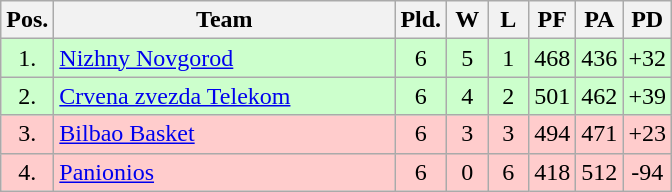<table class="wikitable" style="text-align:center">
<tr>
<th width=15>Pos.</th>
<th width=220>Team</th>
<th width=20>Pld.</th>
<th width=20>W</th>
<th width=20>L</th>
<th width=20>PF</th>
<th width=20>PA</th>
<th width=20>PD</th>
</tr>
<tr style="background:#ccffcc;">
<td>1.</td>
<td align=left> <a href='#'>Nizhny Novgorod</a></td>
<td>6</td>
<td>5</td>
<td>1</td>
<td>468</td>
<td>436</td>
<td>+32</td>
</tr>
<tr style="background:#ccffcc;">
<td>2.</td>
<td align=left> <a href='#'>Crvena zvezda Telekom</a></td>
<td>6</td>
<td>4</td>
<td>2</td>
<td>501</td>
<td>462</td>
<td>+39</td>
</tr>
<tr style="background:#ffcccc;">
<td>3.</td>
<td align=left> <a href='#'>Bilbao Basket</a></td>
<td>6</td>
<td>3</td>
<td>3</td>
<td>494</td>
<td>471</td>
<td>+23</td>
</tr>
<tr style="background:#ffcccc;">
<td>4.</td>
<td align=left> <a href='#'>Panionios</a></td>
<td>6</td>
<td>0</td>
<td>6</td>
<td>418</td>
<td>512</td>
<td>-94</td>
</tr>
</table>
